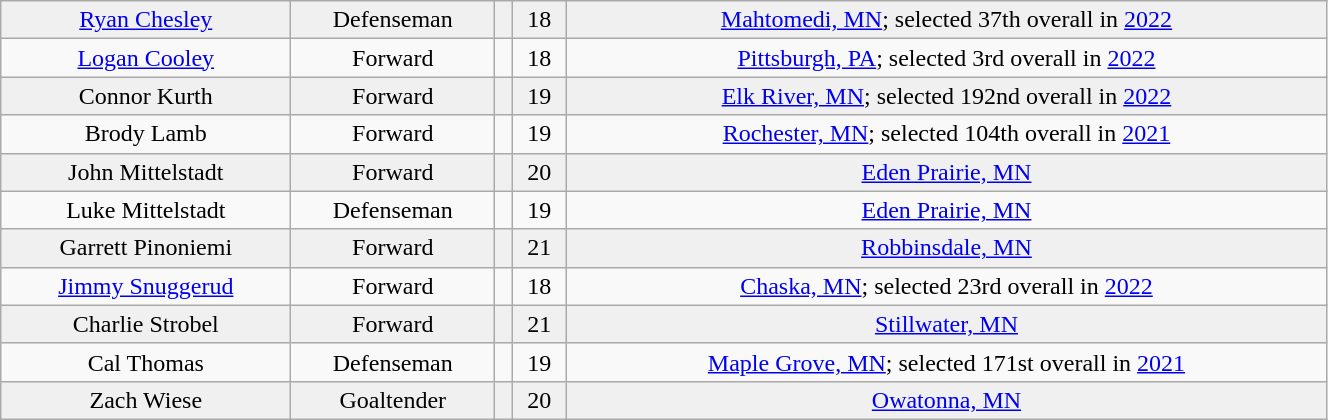<table class="wikitable" width="70%">
<tr align="center" bgcolor="f0f0f0">
<td><a href='#'>Ryan Chesley</a></td>
<td>Defenseman</td>
<td></td>
<td>18</td>
<td><a href='#'>Mahtomedi, MN</a>; selected 37th overall in <a href='#'>2022</a></td>
</tr>
<tr align="center" bgcolor="">
<td><a href='#'>Logan Cooley</a></td>
<td>Forward</td>
<td></td>
<td>18</td>
<td><a href='#'>Pittsburgh, PA</a>; selected 3rd overall in <a href='#'>2022</a></td>
</tr>
<tr align="center" bgcolor="f0f0f0">
<td>Connor Kurth</td>
<td>Forward</td>
<td></td>
<td>19</td>
<td><a href='#'>Elk River, MN</a>; selected 192nd overall in <a href='#'>2022</a></td>
</tr>
<tr align="center" bgcolor="">
<td>Brody Lamb</td>
<td>Forward</td>
<td></td>
<td>19</td>
<td><a href='#'>Rochester, MN</a>; selected 104th overall in <a href='#'>2021</a></td>
</tr>
<tr align="center" bgcolor="f0f0f0">
<td>John Mittelstadt</td>
<td>Forward</td>
<td></td>
<td>20</td>
<td><a href='#'>Eden Prairie, MN</a></td>
</tr>
<tr align="center" bgcolor="">
<td>Luke Mittelstadt</td>
<td>Defenseman</td>
<td></td>
<td>19</td>
<td><a href='#'>Eden Prairie, MN</a></td>
</tr>
<tr align="center" bgcolor="f0f0f0">
<td>Garrett Pinoniemi</td>
<td>Forward</td>
<td></td>
<td>21</td>
<td><a href='#'>Robbinsdale, MN</a></td>
</tr>
<tr align="center" bgcolor="">
<td><a href='#'>Jimmy Snuggerud</a></td>
<td>Forward</td>
<td></td>
<td>18</td>
<td><a href='#'>Chaska, MN</a>; selected 23rd overall in <a href='#'>2022</a></td>
</tr>
<tr align="center" bgcolor="f0f0f0">
<td>Charlie Strobel</td>
<td>Forward</td>
<td></td>
<td>21</td>
<td><a href='#'>Stillwater, MN</a></td>
</tr>
<tr align="center" bgcolor="">
<td>Cal Thomas</td>
<td>Defenseman</td>
<td></td>
<td>19</td>
<td><a href='#'>Maple Grove, MN</a>; selected 171st overall in <a href='#'>2021</a></td>
</tr>
<tr align="center" bgcolor="f0f0f0">
<td>Zach Wiese</td>
<td>Goaltender</td>
<td></td>
<td>20</td>
<td><a href='#'>Owatonna, MN</a></td>
</tr>
</table>
